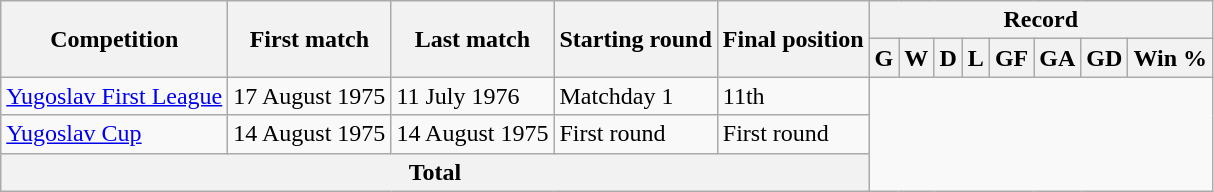<table class="wikitable" style="text-align: center">
<tr>
<th rowspan="2">Competition</th>
<th rowspan="2">First match</th>
<th rowspan="2">Last match</th>
<th rowspan="2">Starting round</th>
<th rowspan="2">Final position</th>
<th colspan="8">Record</th>
</tr>
<tr>
<th>G</th>
<th>W</th>
<th>D</th>
<th>L</th>
<th>GF</th>
<th>GA</th>
<th>GD</th>
<th>Win %</th>
</tr>
<tr>
<td align=left><a href='#'>Yugoslav First League</a></td>
<td align=left>17 August 1975</td>
<td align=left>11 July 1976</td>
<td align=left>Matchday 1</td>
<td align=left>11th<br></td>
</tr>
<tr>
<td align=left><a href='#'>Yugoslav Cup</a></td>
<td align=left>14 August 1975</td>
<td align=left>14 August 1975</td>
<td align=left>First round</td>
<td align=left>First round<br></td>
</tr>
<tr>
<th colspan="5">Total<br></th>
</tr>
</table>
